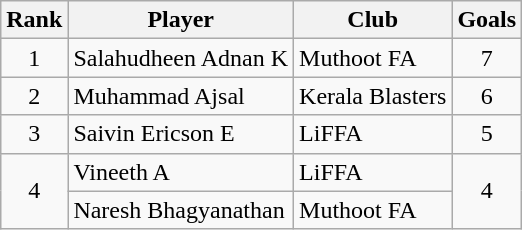<table class="wikitable">
<tr>
<th>Rank</th>
<th>Player</th>
<th>Club</th>
<th>Goals</th>
</tr>
<tr>
<td align="center">1</td>
<td>Salahudheen Adnan K</td>
<td>Muthoot FA</td>
<td align="center">7</td>
</tr>
<tr>
<td align="center">2</td>
<td>Muhammad Ajsal</td>
<td>Kerala Blasters</td>
<td align="center">6</td>
</tr>
<tr>
<td align="center">3</td>
<td>Saivin Ericson E</td>
<td>LiFFA</td>
<td align="center">5</td>
</tr>
<tr>
<td rowspan="2" align="center">4</td>
<td>Vineeth A</td>
<td>LiFFA</td>
<td rowspan="2" align="center">4</td>
</tr>
<tr>
<td>Naresh Bhagyanathan</td>
<td>Muthoot FA</td>
</tr>
</table>
